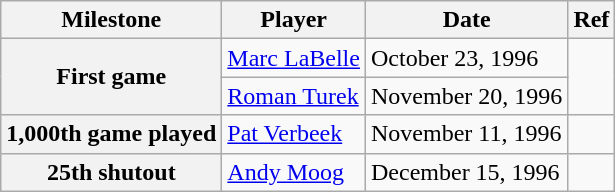<table class="wikitable">
<tr>
<th scope="col">Milestone</th>
<th scope="col">Player</th>
<th scope="col">Date</th>
<th scope="col">Ref</th>
</tr>
<tr>
<th rowspan=2>First game</th>
<td><a href='#'>Marc LaBelle</a></td>
<td>October 23, 1996</td>
<td rowspan=2></td>
</tr>
<tr>
<td><a href='#'>Roman Turek</a></td>
<td>November 20, 1996</td>
</tr>
<tr>
<th>1,000th game played</th>
<td><a href='#'>Pat Verbeek</a></td>
<td>November 11, 1996</td>
<td></td>
</tr>
<tr>
<th>25th shutout</th>
<td><a href='#'>Andy Moog</a></td>
<td>December 15, 1996</td>
<td></td>
</tr>
</table>
